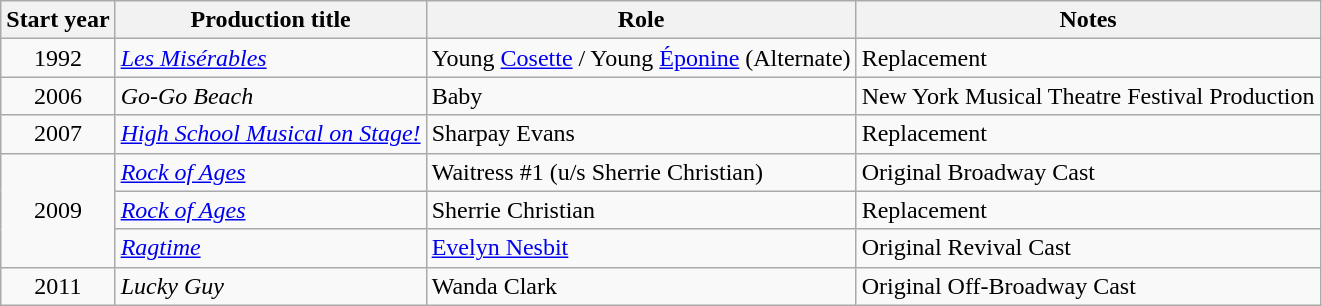<table class="wikitable sortable">
<tr>
<th>Start year</th>
<th>Production title</th>
<th>Role</th>
<th class="unsortable">Notes</th>
</tr>
<tr>
<td style="text-align:center;">1992</td>
<td><em><a href='#'>Les Misérables</a></em></td>
<td>Young <a href='#'>Cosette</a> / Young <a href='#'>Éponine</a> (Alternate)</td>
<td>Replacement</td>
</tr>
<tr>
<td style="text-align:center;">2006</td>
<td><em>Go-Go Beach</em></td>
<td>Baby</td>
<td>New York Musical Theatre Festival Production</td>
</tr>
<tr>
<td style="text-align:center;">2007</td>
<td><em><a href='#'>High School Musical on Stage!</a></em></td>
<td>Sharpay Evans</td>
<td>Replacement</td>
</tr>
<tr>
<td rowspan="3" style="text-align:center;">2009</td>
<td><em><a href='#'>Rock of Ages</a></em></td>
<td>Waitress #1 (u/s Sherrie Christian)</td>
<td>Original Broadway Cast</td>
</tr>
<tr>
<td><em><a href='#'>Rock of Ages</a></em></td>
<td>Sherrie Christian</td>
<td>Replacement</td>
</tr>
<tr>
<td><em><a href='#'>Ragtime</a></em></td>
<td><a href='#'>Evelyn Nesbit</a></td>
<td>Original Revival Cast</td>
</tr>
<tr>
<td style="text-align:center;">2011</td>
<td><em>Lucky Guy</em></td>
<td>Wanda Clark</td>
<td>Original Off-Broadway Cast</td>
</tr>
</table>
